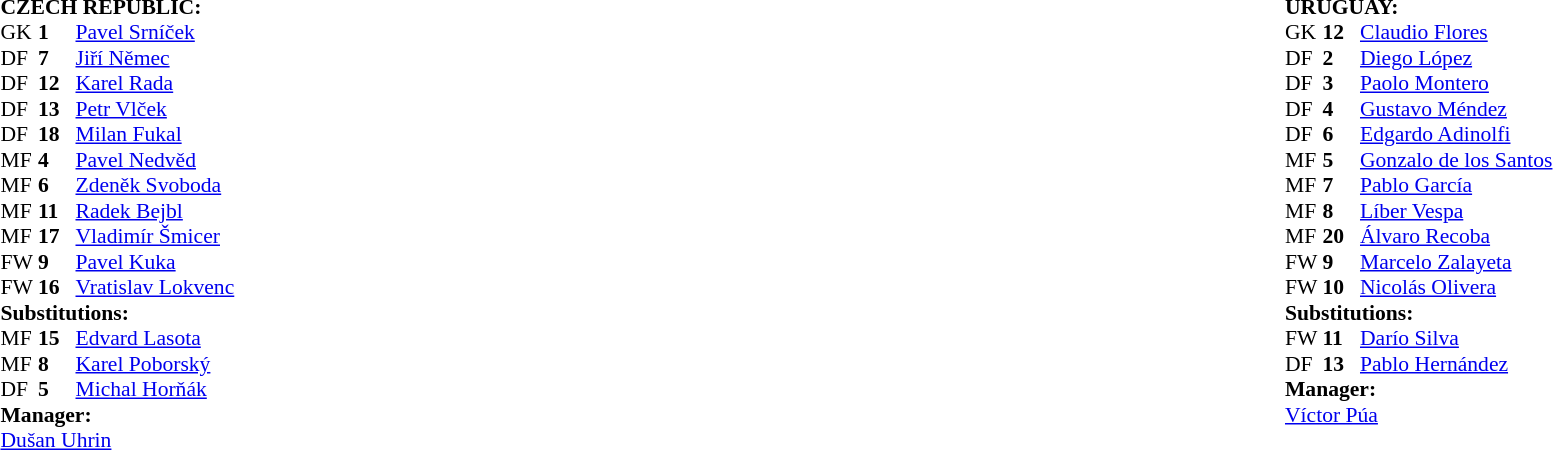<table width="100%">
<tr>
<td valign="top" width="50%"><br><table style="font-size: 90%" cellspacing="0" cellpadding="0">
<tr>
<td colspan=4><br><strong>CZECH REPUBLIC:</strong></td>
</tr>
<tr>
<th width="25"></th>
<th width="25"></th>
</tr>
<tr>
<td>GK</td>
<td><strong>1</strong></td>
<td><a href='#'>Pavel Srníček</a></td>
</tr>
<tr>
<td>DF</td>
<td><strong>7</strong></td>
<td><a href='#'>Jiří Němec</a></td>
<td></td>
</tr>
<tr>
<td>DF</td>
<td><strong>12</strong></td>
<td><a href='#'>Karel Rada</a></td>
</tr>
<tr>
<td>DF</td>
<td><strong>13</strong></td>
<td><a href='#'>Petr Vlček</a></td>
</tr>
<tr>
<td>DF</td>
<td><strong>18</strong></td>
<td><a href='#'>Milan Fukal</a></td>
<td></td>
</tr>
<tr>
<td>MF</td>
<td><strong>4</strong></td>
<td><a href='#'>Pavel Nedvěd</a></td>
</tr>
<tr>
<td>MF</td>
<td><strong>6</strong></td>
<td><a href='#'>Zdeněk Svoboda</a></td>
<td></td>
</tr>
<tr>
<td>MF</td>
<td><strong>11</strong></td>
<td><a href='#'>Radek Bejbl</a></td>
<td></td>
<td></td>
</tr>
<tr>
<td>MF</td>
<td><strong>17</strong></td>
<td><a href='#'>Vladimír Šmicer</a></td>
<td></td>
<td></td>
</tr>
<tr>
<td>FW</td>
<td><strong>9</strong></td>
<td><a href='#'>Pavel Kuka</a></td>
</tr>
<tr>
<td>FW</td>
<td><strong>16</strong></td>
<td><a href='#'>Vratislav Lokvenc</a></td>
<td></td>
<td></td>
</tr>
<tr>
<td colspan=3><strong>Substitutions:</strong></td>
</tr>
<tr>
<td>MF</td>
<td><strong>15</strong></td>
<td><a href='#'>Edvard Lasota</a></td>
<td></td>
<td></td>
</tr>
<tr>
<td>MF</td>
<td><strong>8</strong></td>
<td><a href='#'>Karel Poborský</a></td>
<td></td>
<td></td>
</tr>
<tr>
<td>DF</td>
<td><strong>5</strong></td>
<td><a href='#'>Michal Horňák</a></td>
<td></td>
<td></td>
</tr>
<tr>
<td colspan=3><strong>Manager:</strong></td>
</tr>
<tr>
<td colspan=3><a href='#'>Dušan Uhrin</a></td>
</tr>
</table>
</td>
<td valign="top"></td>
<td valign="top" width="50%"><br><table style="font-size: 90%" cellspacing="0" cellpadding="0" align="center">
<tr>
<td colspan=4><br><strong>URUGUAY:</strong></td>
</tr>
<tr>
<th width="25"></th>
<th width="25"></th>
</tr>
<tr>
<td>GK</td>
<td><strong>12</strong></td>
<td><a href='#'>Claudio Flores</a></td>
</tr>
<tr>
<td>DF</td>
<td><strong>2</strong></td>
<td><a href='#'>Diego López</a></td>
<td></td>
<td></td>
</tr>
<tr>
<td>DF</td>
<td><strong>3</strong></td>
<td><a href='#'>Paolo Montero</a></td>
</tr>
<tr>
<td>DF</td>
<td><strong>4</strong></td>
<td><a href='#'>Gustavo Méndez</a></td>
</tr>
<tr>
<td>DF</td>
<td><strong>6</strong></td>
<td><a href='#'>Edgardo Adinolfi</a></td>
</tr>
<tr>
<td>MF</td>
<td><strong>5</strong></td>
<td><a href='#'>Gonzalo de los Santos</a></td>
</tr>
<tr>
<td>MF</td>
<td><strong>7</strong></td>
<td><a href='#'>Pablo García</a></td>
</tr>
<tr>
<td>MF</td>
<td><strong>8</strong></td>
<td><a href='#'>Líber Vespa</a></td>
<td></td>
<td></td>
</tr>
<tr>
<td>MF</td>
<td><strong>20</strong></td>
<td><a href='#'>Álvaro Recoba</a></td>
</tr>
<tr>
<td>FW</td>
<td><strong>9</strong></td>
<td><a href='#'>Marcelo Zalayeta</a></td>
</tr>
<tr>
<td>FW</td>
<td><strong>10</strong></td>
<td><a href='#'>Nicolás Olivera</a></td>
<td></td>
</tr>
<tr>
<td colspan=3><strong>Substitutions:</strong></td>
</tr>
<tr>
<td>FW</td>
<td><strong>11</strong></td>
<td><a href='#'>Darío Silva</a></td>
<td></td>
<td></td>
</tr>
<tr>
<td>DF</td>
<td><strong>13</strong></td>
<td><a href='#'>Pablo Hernández</a></td>
<td></td>
<td></td>
</tr>
<tr>
<td colspan=3><strong>Manager:</strong></td>
</tr>
<tr>
<td colspan=3><a href='#'>Víctor Púa</a></td>
</tr>
</table>
</td>
</tr>
</table>
